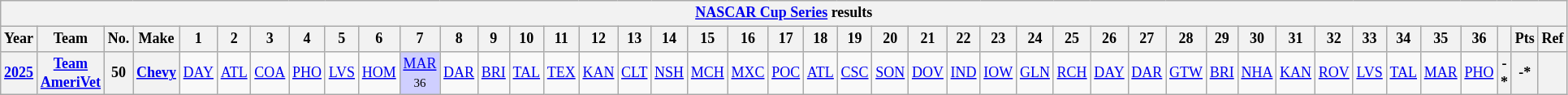<table class="wikitable" style="text-align:center; font-size:75%">
<tr>
<th colspan=43><a href='#'>NASCAR Cup Series</a> results</th>
</tr>
<tr>
<th>Year</th>
<th>Team</th>
<th>No.</th>
<th>Make</th>
<th>1</th>
<th>2</th>
<th>3</th>
<th>4</th>
<th>5</th>
<th>6</th>
<th>7</th>
<th>8</th>
<th>9</th>
<th>10</th>
<th>11</th>
<th>12</th>
<th>13</th>
<th>14</th>
<th>15</th>
<th>16</th>
<th>17</th>
<th>18</th>
<th>19</th>
<th>20</th>
<th>21</th>
<th>22</th>
<th>23</th>
<th>24</th>
<th>25</th>
<th>26</th>
<th>27</th>
<th>28</th>
<th>29</th>
<th>30</th>
<th>31</th>
<th>32</th>
<th>33</th>
<th>34</th>
<th>35</th>
<th>36</th>
<th></th>
<th>Pts</th>
<th>Ref</th>
</tr>
<tr>
<th><a href='#'>2025</a></th>
<th><a href='#'>Team AmeriVet</a></th>
<th>50</th>
<th><a href='#'>Chevy</a></th>
<td><a href='#'>DAY</a></td>
<td><a href='#'>ATL</a></td>
<td><a href='#'>COA</a></td>
<td><a href='#'>PHO</a></td>
<td><a href='#'>LVS</a></td>
<td><a href='#'>HOM</a></td>
<td style="background:#CFCFFF;"><a href='#'>MAR</a><br><small>36</small></td>
<td><a href='#'>DAR</a></td>
<td><a href='#'>BRI</a></td>
<td><a href='#'>TAL</a></td>
<td><a href='#'>TEX</a></td>
<td><a href='#'>KAN</a></td>
<td><a href='#'>CLT</a></td>
<td><a href='#'>NSH</a></td>
<td><a href='#'>MCH</a></td>
<td><a href='#'>MXC</a></td>
<td><a href='#'>POC</a></td>
<td><a href='#'>ATL</a></td>
<td><a href='#'>CSC</a></td>
<td><a href='#'>SON</a></td>
<td><a href='#'>DOV</a></td>
<td><a href='#'>IND</a></td>
<td><a href='#'>IOW</a></td>
<td><a href='#'>GLN</a></td>
<td><a href='#'>RCH</a></td>
<td><a href='#'>DAY</a></td>
<td><a href='#'>DAR</a></td>
<td><a href='#'>GTW</a></td>
<td><a href='#'>BRI</a></td>
<td><a href='#'>NHA</a></td>
<td><a href='#'>KAN</a></td>
<td><a href='#'>ROV</a></td>
<td><a href='#'>LVS</a></td>
<td><a href='#'>TAL</a></td>
<td><a href='#'>MAR</a></td>
<td><a href='#'>PHO</a></td>
<th>-*</th>
<th>-*</th>
<th></th>
</tr>
</table>
